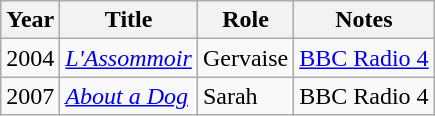<table class="wikitable">
<tr>
<th>Year</th>
<th>Title</th>
<th>Role</th>
<th>Notes</th>
</tr>
<tr>
<td>2004</td>
<td><em><a href='#'>L'Assommoir</a></em></td>
<td>Gervaise</td>
<td><a href='#'>BBC Radio 4</a></td>
</tr>
<tr>
<td>2007</td>
<td><em><a href='#'>About a Dog</a></em></td>
<td>Sarah</td>
<td>BBC Radio 4</td>
</tr>
</table>
